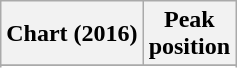<table class="wikitable sortable plainrowheaders" style="text-align:center">
<tr>
<th scope="col">Chart (2016)</th>
<th scope="col">Peak<br> position</th>
</tr>
<tr>
</tr>
<tr>
</tr>
<tr>
</tr>
<tr>
</tr>
</table>
